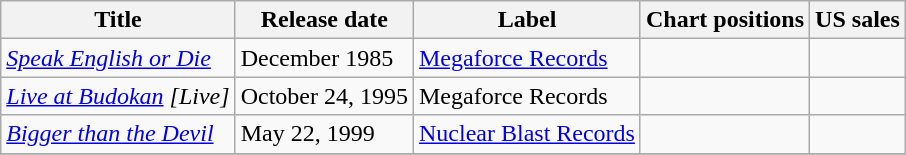<table class="wikitable">
<tr>
<th>Title</th>
<th>Release date</th>
<th>Label</th>
<th>Chart positions</th>
<th>US sales</th>
</tr>
<tr>
<td><em><a href='#'>Speak English or Die</a></em></td>
<td>December 1985</td>
<td><a href='#'>Megaforce Records</a></td>
<td></td>
<td></td>
</tr>
<tr>
<td><em><a href='#'>Live at Budokan</a> [Live]</em></td>
<td>October 24, 1995</td>
<td>Megaforce Records</td>
<td></td>
<td></td>
</tr>
<tr>
<td><em><a href='#'>Bigger than the Devil</a></em></td>
<td>May 22, 1999</td>
<td><a href='#'>Nuclear Blast Records</a></td>
<td></td>
<td></td>
</tr>
<tr>
</tr>
</table>
